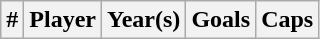<table class="wikitable sortable">
<tr>
<th width =>#</th>
<th width =>Player</th>
<th width =>Year(s)</th>
<th width =>Goals</th>
<th width =>Caps<br></th>
</tr>
</table>
